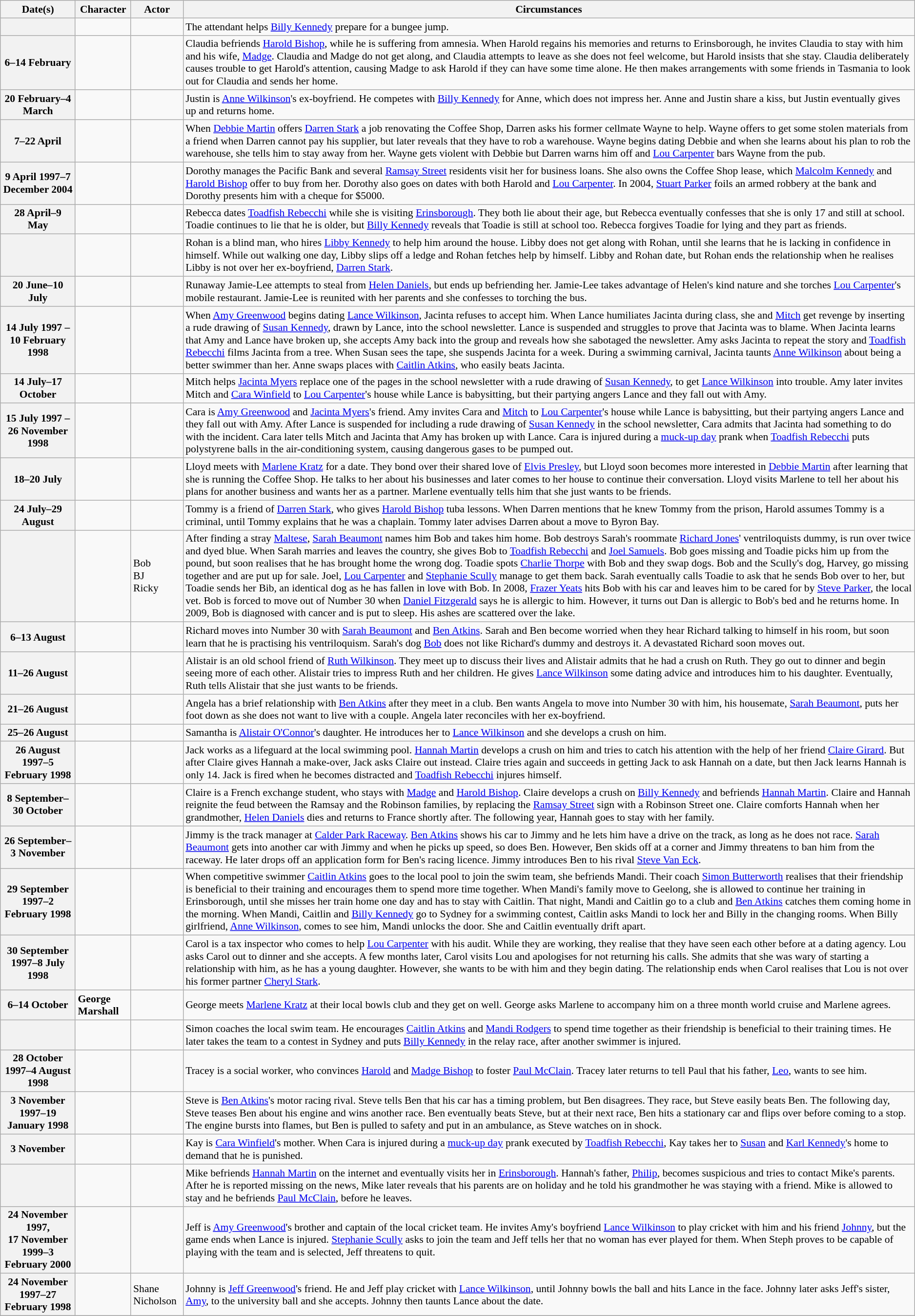<table class="wikitable plainrowheaders" style="font-size:90%">
<tr>
<th scope="col">Date(s)</th>
<th scope="col">Character</th>
<th scope="col">Actor</th>
<th scope="col">Circumstances</th>
</tr>
<tr>
<th scope="row"></th>
<td></td>
<td></td>
<td>The attendant helps <a href='#'>Billy Kennedy</a> prepare for a bungee jump.</td>
</tr>
<tr>
<th scope="row">6–14 February</th>
<td></td>
<td></td>
<td>Claudia befriends <a href='#'>Harold Bishop</a>, while he is suffering from amnesia. When Harold regains his memories and returns to Erinsborough, he invites Claudia to stay with him and his wife, <a href='#'>Madge</a>. Claudia and Madge do not get along, and Claudia attempts to leave as she does not feel welcome, but Harold insists that she stay. Claudia deliberately causes trouble to get Harold's attention, causing Madge to ask Harold if they can have some time alone. He then makes arrangements with some friends in Tasmania to look out for Claudia and sends her home.</td>
</tr>
<tr>
<th scope="row">20 February–4 March</th>
<td></td>
<td></td>
<td>Justin is <a href='#'>Anne Wilkinson</a>'s ex-boyfriend. He competes with <a href='#'>Billy Kennedy</a> for Anne, which does not impress her. Anne and Justin share a kiss, but Justin eventually gives up and returns home.</td>
</tr>
<tr>
<th scope="row">7–22 April</th>
<td></td>
<td></td>
<td>When <a href='#'>Debbie Martin</a> offers <a href='#'>Darren Stark</a> a job renovating the Coffee Shop, Darren asks his former cellmate Wayne to help. Wayne offers to get some stolen materials from a friend when Darren cannot pay his supplier, but later reveals that they have to rob a warehouse. Wayne begins dating Debbie and when she learns about his plan to rob the warehouse, she tells him to stay away from her. Wayne gets violent with Debbie but Darren warns him off and <a href='#'>Lou Carpenter</a> bars Wayne from the pub.</td>
</tr>
<tr>
<th scope="row">9 April 1997–7 December 2004</th>
<td></td>
<td></td>
<td>Dorothy manages the Pacific Bank and several <a href='#'>Ramsay Street</a> residents visit her for business loans. She also owns the Coffee Shop lease, which <a href='#'>Malcolm Kennedy</a> and <a href='#'>Harold Bishop</a> offer to buy from her. Dorothy also goes on dates with both Harold and <a href='#'>Lou Carpenter</a>. In 2004, <a href='#'>Stuart Parker</a> foils an armed robbery at the bank and Dorothy presents him with a cheque for $5000.</td>
</tr>
<tr>
<th scope="row">28 April–9 May</th>
<td></td>
<td></td>
<td>Rebecca dates <a href='#'>Toadfish Rebecchi</a> while she is visiting <a href='#'>Erinsborough</a>. They both lie about their age, but Rebecca eventually confesses that she is only 17 and still at school. Toadie continues to lie that he is older, but <a href='#'>Billy Kennedy</a> reveals that Toadie is still at school too. Rebecca forgives Toadie for lying and they part as friends.</td>
</tr>
<tr>
<th scope="row"></th>
<td></td>
<td></td>
<td>Rohan is a blind man, who hires <a href='#'>Libby Kennedy</a> to help him around the house. Libby does not get along with Rohan, until she learns that he is lacking in confidence in himself. While out walking one day, Libby slips off a ledge and Rohan fetches help by himself. Libby and Rohan date, but Rohan ends the relationship when he realises Libby is not over her ex-boyfriend, <a href='#'>Darren Stark</a>.</td>
</tr>
<tr>
<th scope="row">20 June–10 July</th>
<td></td>
<td></td>
<td>Runaway Jamie-Lee attempts to steal from <a href='#'>Helen Daniels</a>, but ends up befriending her. Jamie-Lee takes advantage of Helen's kind nature and she torches <a href='#'>Lou Carpenter</a>'s mobile restaurant. Jamie-Lee is reunited with her parents and she confesses to torching the bus.</td>
</tr>
<tr>
<th scope="row">14 July 1997 –10 February 1998</th>
<td></td>
<td></td>
<td>When <a href='#'>Amy Greenwood</a> begins dating <a href='#'>Lance Wilkinson</a>, Jacinta refuses to accept him. When Lance humiliates Jacinta during class, she and <a href='#'>Mitch</a> get revenge by inserting a rude drawing of <a href='#'>Susan Kennedy</a>, drawn by Lance, into the school newsletter. Lance is suspended and struggles to prove that Jacinta was to blame. When Jacinta learns that Amy and Lance have broken up, she accepts Amy back into the group and reveals how she sabotaged the newsletter. Amy asks Jacinta to repeat the story and <a href='#'>Toadfish Rebecchi</a> films Jacinta from a tree. When Susan sees the tape, she suspends Jacinta for a week. During a swimming carnival, Jacinta taunts <a href='#'>Anne Wilkinson</a> about being a better swimmer than her. Anne swaps places with <a href='#'>Caitlin Atkins</a>, who easily beats Jacinta.</td>
</tr>
<tr>
<th scope="row">14 July–17 October</th>
<td></td>
<td></td>
<td>Mitch helps <a href='#'>Jacinta Myers</a> replace one of the pages in the school newsletter with a rude drawing of <a href='#'>Susan Kennedy</a>, to get <a href='#'>Lance Wilkinson</a> into trouble. Amy later invites Mitch and <a href='#'>Cara Winfield</a> to <a href='#'>Lou Carpenter</a>'s house while Lance is babysitting, but their partying angers Lance and they fall out with Amy.</td>
</tr>
<tr>
<th scope="row">15 July 1997 –26 November 1998</th>
<td></td>
<td></td>
<td>Cara is <a href='#'>Amy Greenwood</a> and <a href='#'>Jacinta Myers</a>'s friend. Amy invites Cara and <a href='#'>Mitch</a> to <a href='#'>Lou Carpenter</a>'s house while Lance is babysitting, but their partying angers Lance and they fall out with Amy. After Lance is suspended for including a rude drawing of <a href='#'>Susan Kennedy</a> in the school newsletter, Cara admits that Jacinta had something to do with the incident. Cara later tells Mitch and Jacinta that Amy has broken up with Lance. Cara is injured during a <a href='#'>muck-up day</a> prank when <a href='#'>Toadfish Rebecchi</a> puts polystyrene balls in the air-conditioning system, causing dangerous gases to be pumped out.</td>
</tr>
<tr>
<th scope="row">18–20 July</th>
<td></td>
<td></td>
<td>Lloyd meets with <a href='#'>Marlene Kratz</a> for a date. They bond over their shared love of <a href='#'>Elvis Presley</a>, but Lloyd soon becomes more interested in <a href='#'>Debbie Martin</a> after learning that she is running the Coffee Shop. He talks to her about his businesses and later comes to her house to continue their conversation. Lloyd visits Marlene to tell her about his plans for another business and wants her as a partner. Marlene eventually tells him that she just wants to be friends.</td>
</tr>
<tr>
<th scope="row">24 July–29 August</th>
<td></td>
<td></td>
<td>Tommy is a friend of <a href='#'>Darren Stark</a>, who gives <a href='#'>Harold Bishop</a> tuba lessons. When Darren mentions that he knew Tommy from the prison, Harold assumes Tommy is a criminal, until Tommy explains that he was a chaplain. Tommy later advises Darren about a move to Byron Bay.</td>
</tr>
<tr>
<th scope="row"></th>
<td></td>
<td>Bob<br>BJ<br>Ricky</td>
<td>After finding a stray <a href='#'>Maltese</a>, <a href='#'>Sarah Beaumont</a> names him Bob and takes him home. Bob destroys Sarah's roommate <a href='#'>Richard Jones</a>' ventriloquists dummy, is run over twice and dyed blue. When Sarah marries and leaves the country, she gives Bob to <a href='#'>Toadfish Rebecchi</a> and <a href='#'>Joel Samuels</a>. Bob goes missing and Toadie picks him up from the pound, but soon realises that he has brought home the wrong dog. Toadie spots <a href='#'>Charlie Thorpe</a> with Bob and they swap dogs. Bob and the Scully's dog, Harvey, go missing together and are put up for sale. Joel, <a href='#'>Lou Carpenter</a> and <a href='#'>Stephanie Scully</a> manage to get them back. Sarah eventually calls Toadie to ask that he sends Bob over to her, but Toadie sends her Bib, an identical dog as he has fallen in love with Bob. In 2008, <a href='#'>Frazer Yeats</a> hits Bob with his car and leaves him to be cared for by <a href='#'>Steve Parker</a>, the local vet. Bob is forced to move out of Number 30 when <a href='#'>Daniel Fitzgerald</a> says he is allergic to him. However, it turns out Dan is allergic to Bob's bed and he returns home. In 2009, Bob is diagnosed with cancer and is put to sleep. His ashes are scattered over the lake.</td>
</tr>
<tr>
<th scope="row">6–13 August</th>
<td></td>
<td></td>
<td>Richard moves into Number 30 with <a href='#'>Sarah Beaumont</a> and <a href='#'>Ben Atkins</a>. Sarah and Ben become worried when they hear Richard talking to himself in his room, but soon learn that he is practising his ventriloquism. Sarah's dog <a href='#'>Bob</a> does not like Richard's dummy and destroys it. A devastated Richard soon moves out.</td>
</tr>
<tr>
<th scope="row">11–26 August</th>
<td></td>
<td></td>
<td>Alistair is an old school friend of <a href='#'>Ruth Wilkinson</a>. They meet up to discuss their lives and Alistair admits that he had a crush on Ruth. They go out to dinner and begin seeing more of each other. Alistair tries to impress Ruth and her children. He gives <a href='#'>Lance Wilkinson</a> some dating advice and introduces him to his daughter. Eventually, Ruth tells Alistair that she just wants to be friends.</td>
</tr>
<tr>
<th scope="row">21–26 August</th>
<td></td>
<td></td>
<td>Angela has a brief relationship with <a href='#'>Ben Atkins</a> after they meet in a club. Ben wants Angela to move into Number 30 with him, his housemate, <a href='#'>Sarah Beaumont</a>, puts her foot down as she does not want to live with a couple. Angela later reconciles with her ex-boyfriend.</td>
</tr>
<tr>
<th scope="row">25–26 August</th>
<td></td>
<td></td>
<td>Samantha is <a href='#'>Alistair O'Connor</a>'s daughter. He introduces her to <a href='#'>Lance Wilkinson</a> and she develops a crush on him.</td>
</tr>
<tr>
<th scope="row">26 August 1997–5 February 1998</th>
<td></td>
<td></td>
<td>Jack works as a lifeguard at the local swimming pool. <a href='#'>Hannah Martin</a> develops a crush on him and tries to catch his attention with the help of her friend <a href='#'>Claire Girard</a>. But after Claire gives Hannah a make-over, Jack asks Claire out instead. Claire tries again and succeeds in getting Jack to ask Hannah on a date, but then Jack learns Hannah is only 14. Jack is fired when he becomes distracted and <a href='#'>Toadfish Rebecchi</a> injures himself.</td>
</tr>
<tr>
<th scope="row">8 September–30 October</th>
<td></td>
<td></td>
<td>Claire is a French exchange student, who stays with <a href='#'>Madge</a> and <a href='#'>Harold Bishop</a>. Claire develops a crush on <a href='#'>Billy Kennedy</a> and befriends <a href='#'>Hannah Martin</a>. Claire and Hannah reignite the feud between the Ramsay and the Robinson families, by replacing the <a href='#'>Ramsay Street</a> sign with a Robinson Street one. Claire comforts Hannah when her grandmother, <a href='#'>Helen Daniels</a> dies and returns to France shortly after. The following year, Hannah goes to stay with her family.</td>
</tr>
<tr>
<th scope="row">26 September–3 November</th>
<td></td>
<td></td>
<td>Jimmy is the track manager at <a href='#'>Calder Park Raceway</a>. <a href='#'>Ben Atkins</a> shows his car to Jimmy and he lets him have a drive on the track, as long as he does not race. <a href='#'>Sarah Beaumont</a> gets into another car with Jimmy and when he picks up speed, so does Ben. However, Ben skids off at a corner and Jimmy threatens to ban him from the raceway. He later drops off an application form for Ben's racing licence. Jimmy introduces Ben to his rival <a href='#'>Steve Van Eck</a>.</td>
</tr>
<tr>
<th scope="row">29 September 1997–2 February 1998</th>
<td></td>
<td></td>
<td>When competitive swimmer <a href='#'>Caitlin Atkins</a> goes to the local pool to join the swim team, she befriends Mandi. Their coach <a href='#'>Simon Butterworth</a> realises that their friendship is beneficial to their training and encourages them to spend more time together. When Mandi's family move to Geelong, she is allowed to continue her training in Erinsborough, until she misses her train home one day and has to stay with Caitlin. That night, Mandi and Caitlin go to a club and <a href='#'>Ben Atkins</a> catches them coming home in the morning. When Mandi, Caitlin and <a href='#'>Billy Kennedy</a> go to Sydney for a swimming contest, Caitlin asks Mandi to lock her and Billy in the changing rooms. When Billy girlfriend, <a href='#'>Anne Wilkinson</a>, comes to see him, Mandi unlocks the door. She and Caitlin eventually drift apart.</td>
</tr>
<tr>
<th scope="row">30 September 1997–8 July 1998</th>
<td></td>
<td></td>
<td>Carol is a tax inspector who comes to help <a href='#'>Lou Carpenter</a> with his audit. While they are working, they realise that they have seen each other before at a dating agency. Lou asks Carol out to dinner and she accepts. A few months later, Carol visits Lou and apologises for not returning his calls. She admits that she was wary of starting a relationship with him, as he has a young daughter. However, she wants to be with him and they begin dating. The relationship ends when Carol realises that Lou is not over his former partner <a href='#'>Cheryl Stark</a>.</td>
</tr>
<tr>
<th scope="row">6–14 October</th>
<td><strong>George Marshall</strong></td>
<td></td>
<td>George meets <a href='#'>Marlene Kratz</a> at their local bowls club and they get on well. George asks Marlene to accompany him on a three month world cruise and Marlene agrees.</td>
</tr>
<tr>
<th scope="row"></th>
<td></td>
<td></td>
<td>Simon coaches the local swim team. He encourages <a href='#'>Caitlin Atkins</a> and <a href='#'>Mandi Rodgers</a> to spend time together as their friendship is beneficial to their training times. He later takes the team to a contest in Sydney and puts <a href='#'>Billy Kennedy</a> in the relay race, after another swimmer is injured.</td>
</tr>
<tr>
<th scope="row">28 October 1997–4 August 1998</th>
<td></td>
<td></td>
<td>Tracey is a social worker, who convinces <a href='#'>Harold</a> and <a href='#'>Madge Bishop</a> to foster <a href='#'>Paul McClain</a>. Tracey later returns to tell Paul that his father, <a href='#'>Leo</a>, wants to see him.</td>
</tr>
<tr>
<th scope="row">3 November 1997–19 January 1998</th>
<td></td>
<td></td>
<td>Steve is <a href='#'>Ben Atkins</a>'s motor racing rival. Steve tells Ben that his car has a timing problem, but Ben disagrees. They race, but Steve easily beats Ben. The following day, Steve teases Ben about his engine and wins another race. Ben eventually beats Steve, but at their next race, Ben hits a stationary car and flips over before coming to a stop. The engine bursts into flames, but Ben is pulled to safety and put in an ambulance, as Steve watches on in shock.</td>
</tr>
<tr>
<th scope="row">3 November</th>
<td></td>
<td></td>
<td>Kay is <a href='#'>Cara Winfield</a>'s mother. When Cara is injured during a <a href='#'>muck-up day</a> prank executed by <a href='#'>Toadfish Rebecchi</a>, Kay takes her to <a href='#'>Susan</a> and <a href='#'>Karl Kennedy</a>'s home to demand that he is punished.</td>
</tr>
<tr>
<th scope="row"></th>
<td></td>
<td></td>
<td>Mike befriends <a href='#'>Hannah Martin</a> on the internet and eventually visits her in <a href='#'>Erinsborough</a>. Hannah's father, <a href='#'>Philip</a>, becomes suspicious and tries to contact Mike's parents. After he is reported missing on the news, Mike later reveals that his parents are on holiday and he told his grandmother he was staying with a friend. Mike is allowed to stay and he befriends <a href='#'>Paul McClain</a>, before he leaves.</td>
</tr>
<tr>
<th scope="row">24 November 1997,<br>17 November 1999–3 February 2000</th>
<td></td>
<td></td>
<td>Jeff is <a href='#'>Amy Greenwood</a>'s brother and captain of the local cricket team. He invites Amy's boyfriend <a href='#'>Lance Wilkinson</a> to play cricket with him and his friend <a href='#'>Johnny</a>, but the game ends when Lance is injured. <a href='#'>Stephanie Scully</a> asks to join the team and Jeff tells her that no woman has ever played for them. When Steph proves to be capable of playing with the team and is selected, Jeff threatens to quit.</td>
</tr>
<tr>
<th scope="row">24 November 1997–27 February 1998</th>
<td></td>
<td>Shane Nicholson</td>
<td>Johnny is <a href='#'>Jeff Greenwood</a>'s friend. He and Jeff play cricket with <a href='#'>Lance Wilkinson</a>, until Johnny bowls the ball and hits Lance in the face. Johnny later asks Jeff's sister, <a href='#'>Amy</a>, to the university ball and she accepts. Johnny then taunts Lance about the date.</td>
</tr>
<tr>
</tr>
</table>
